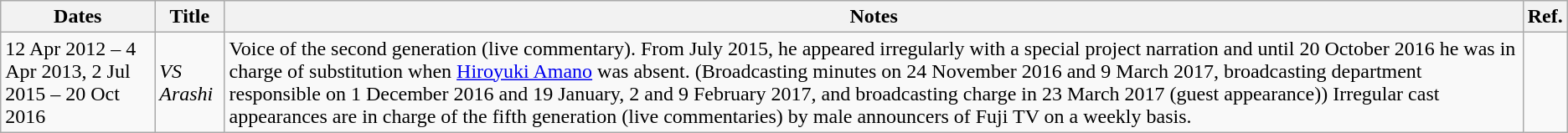<table class="wikitable">
<tr>
<th>Dates</th>
<th>Title</th>
<th>Notes</th>
<th>Ref.</th>
</tr>
<tr>
<td>12 Apr 2012 – 4 Apr 2013, 2 Jul 2015 – 20 Oct 2016</td>
<td><em>VS Arashi</em></td>
<td>Voice of the second generation (live commentary). From July 2015, he appeared irregularly with a special project narration and until 20 October 2016 he was in charge of substitution when <a href='#'>Hiroyuki Amano</a> was absent. (Broadcasting minutes on 24 November 2016 and 9 March 2017, broadcasting department responsible on 1 December 2016 and 19 January, 2 and 9 February 2017, and broadcasting charge in 23 March 2017 (guest appearance)) Irregular cast appearances are in charge of the fifth generation (live commentaries) by male announcers of Fuji TV on a weekly basis.</td>
<td></td>
</tr>
</table>
